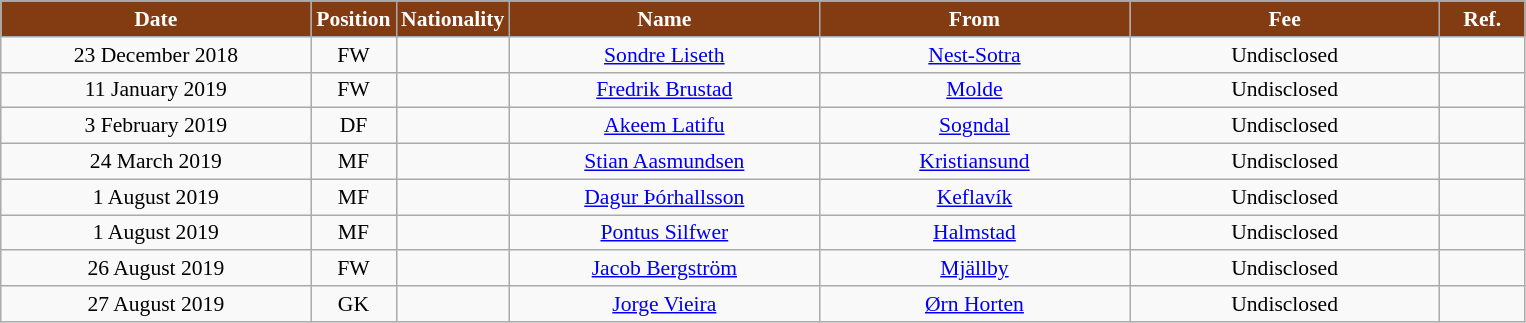<table class="wikitable"  style="text-align:center; font-size:90%; ">
<tr>
<th style="background:#833C12; color:white; width:200px;">Date</th>
<th style="background:#833C12; color:white; width:50px;">Position</th>
<th style="background:#833C12; color:white; width:50px;">Nationality</th>
<th style="background:#833C12; color:white; width:200px;">Name</th>
<th style="background:#833C12; color:white; width:200px;">From</th>
<th style="background:#833C12; color:white; width:200px;">Fee</th>
<th style="background:#833C12; color:white; width:50px;">Ref.</th>
</tr>
<tr>
<td>23 December 2018</td>
<td>FW</td>
<td></td>
<td><a href='#'>Sondre Liseth</a></td>
<td><a href='#'>Nest-Sotra</a></td>
<td>Undisclosed</td>
<td></td>
</tr>
<tr>
<td>11 January 2019</td>
<td>FW</td>
<td></td>
<td><a href='#'>Fredrik Brustad</a></td>
<td><a href='#'>Molde</a></td>
<td>Undisclosed</td>
<td></td>
</tr>
<tr>
<td>3 February 2019</td>
<td>DF</td>
<td></td>
<td><a href='#'>Akeem Latifu</a></td>
<td><a href='#'>Sogndal</a></td>
<td>Undisclosed</td>
<td></td>
</tr>
<tr>
<td>24 March 2019</td>
<td>MF</td>
<td></td>
<td><a href='#'>Stian Aasmundsen</a></td>
<td><a href='#'>Kristiansund</a></td>
<td>Undisclosed</td>
<td></td>
</tr>
<tr>
<td>1 August 2019</td>
<td>MF</td>
<td></td>
<td><a href='#'>Dagur Þórhallsson</a></td>
<td><a href='#'>Keflavík</a></td>
<td>Undisclosed</td>
<td></td>
</tr>
<tr>
<td>1 August 2019</td>
<td>MF</td>
<td></td>
<td><a href='#'>Pontus Silfwer</a></td>
<td><a href='#'>Halmstad</a></td>
<td>Undisclosed</td>
<td></td>
</tr>
<tr>
<td>26 August 2019</td>
<td>FW</td>
<td></td>
<td><a href='#'>Jacob Bergström</a></td>
<td><a href='#'>Mjällby</a></td>
<td>Undisclosed</td>
<td></td>
</tr>
<tr>
<td>27 August 2019</td>
<td>GK</td>
<td></td>
<td><a href='#'>Jorge Vieira</a></td>
<td><a href='#'>Ørn Horten</a></td>
<td>Undisclosed</td>
<td></td>
</tr>
</table>
